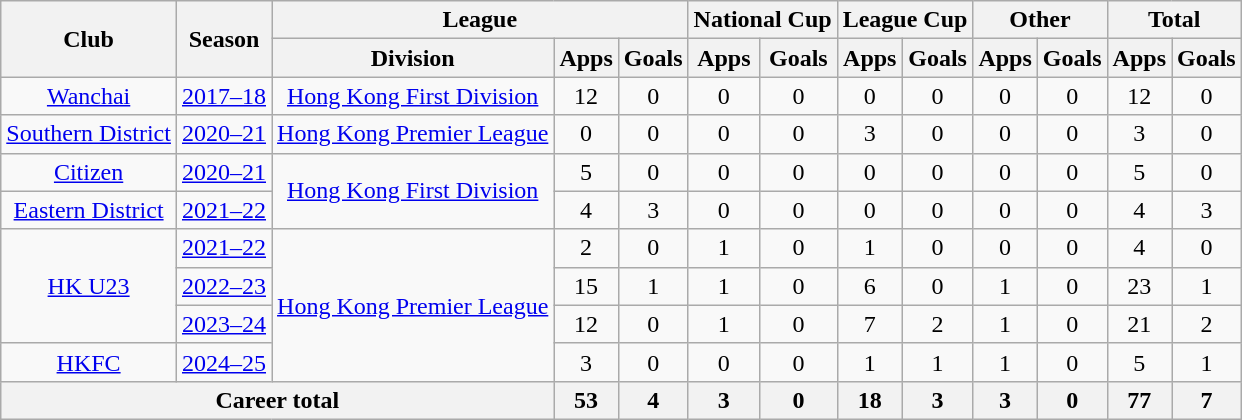<table class="wikitable" style="text-align: center">
<tr>
<th rowspan="2">Club</th>
<th rowspan="2">Season</th>
<th colspan="3">League</th>
<th colspan="2">National Cup</th>
<th colspan="2">League Cup</th>
<th colspan="2">Other</th>
<th colspan="2">Total</th>
</tr>
<tr>
<th>Division</th>
<th>Apps</th>
<th>Goals</th>
<th>Apps</th>
<th>Goals</th>
<th>Apps</th>
<th>Goals</th>
<th>Apps</th>
<th>Goals</th>
<th>Apps</th>
<th>Goals</th>
</tr>
<tr>
<td><a href='#'>Wanchai</a></td>
<td><a href='#'>2017–18</a></td>
<td><a href='#'>Hong Kong First Division</a></td>
<td>12</td>
<td>0</td>
<td>0</td>
<td>0</td>
<td>0</td>
<td>0</td>
<td>0</td>
<td>0</td>
<td>12</td>
<td>0</td>
</tr>
<tr>
<td><a href='#'>Southern District</a></td>
<td><a href='#'>2020–21</a></td>
<td><a href='#'>Hong Kong Premier League</a></td>
<td>0</td>
<td>0</td>
<td>0</td>
<td>0</td>
<td>3</td>
<td>0</td>
<td>0</td>
<td>0</td>
<td>3</td>
<td>0</td>
</tr>
<tr>
<td><a href='#'>Citizen</a></td>
<td><a href='#'>2020–21</a></td>
<td rowspan="2"><a href='#'>Hong Kong First Division</a></td>
<td>5</td>
<td>0</td>
<td>0</td>
<td>0</td>
<td>0</td>
<td>0</td>
<td>0</td>
<td>0</td>
<td>5</td>
<td>0</td>
</tr>
<tr>
<td><a href='#'>Eastern District</a></td>
<td><a href='#'>2021–22</a></td>
<td>4</td>
<td>3</td>
<td>0</td>
<td>0</td>
<td>0</td>
<td>0</td>
<td>0</td>
<td>0</td>
<td>4</td>
<td>3</td>
</tr>
<tr>
<td rowspan="3"><a href='#'>HK U23</a></td>
<td><a href='#'>2021–22</a></td>
<td rowspan="4"><a href='#'>Hong Kong Premier League</a></td>
<td>2</td>
<td>0</td>
<td>1</td>
<td>0</td>
<td>1</td>
<td>0</td>
<td>0</td>
<td>0</td>
<td>4</td>
<td>0</td>
</tr>
<tr>
<td><a href='#'>2022–23</a></td>
<td>15</td>
<td>1</td>
<td>1</td>
<td>0</td>
<td>6</td>
<td>0</td>
<td>1</td>
<td>0</td>
<td>23</td>
<td>1</td>
</tr>
<tr>
<td><a href='#'>2023–24</a></td>
<td>12</td>
<td>0</td>
<td>1</td>
<td>0</td>
<td>7</td>
<td>2</td>
<td>1</td>
<td>0</td>
<td>21</td>
<td>2</td>
</tr>
<tr>
<td><a href='#'>HKFC</a></td>
<td><a href='#'>2024–25</a></td>
<td>3</td>
<td>0</td>
<td>0</td>
<td>0</td>
<td>1</td>
<td>1</td>
<td>1</td>
<td>0</td>
<td>5</td>
<td>1</td>
</tr>
<tr>
<th colspan="3">Career total</th>
<th>53</th>
<th>4</th>
<th>3</th>
<th>0</th>
<th>18</th>
<th>3</th>
<th>3</th>
<th>0</th>
<th>77</th>
<th>7</th>
</tr>
</table>
